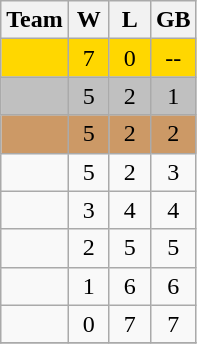<table class="wikitable" style="text-align:center;">
<tr>
<th>Team</th>
<th width=20px>W</th>
<th width=20px>L</th>
<th>GB</th>
</tr>
<tr bgcolor=gold>
<td align="left"></td>
<td>7</td>
<td>0</td>
<td>--</td>
</tr>
<tr bgcolor=silver>
<td align="left"></td>
<td>5</td>
<td>2</td>
<td>1</td>
</tr>
<tr bgcolor=CC9966>
<td align="left"></td>
<td>5</td>
<td>2</td>
<td>2</td>
</tr>
<tr>
<td align="left"></td>
<td>5</td>
<td>2</td>
<td>3</td>
</tr>
<tr>
<td align="left"></td>
<td>3</td>
<td>4</td>
<td>4</td>
</tr>
<tr>
<td align="left"><strong></strong></td>
<td>2</td>
<td>5</td>
<td>5</td>
</tr>
<tr>
<td align="left"></td>
<td>1</td>
<td>6</td>
<td>6</td>
</tr>
<tr>
<td align="left"></td>
<td>0</td>
<td>7</td>
<td>7</td>
</tr>
<tr align="center">
</tr>
</table>
